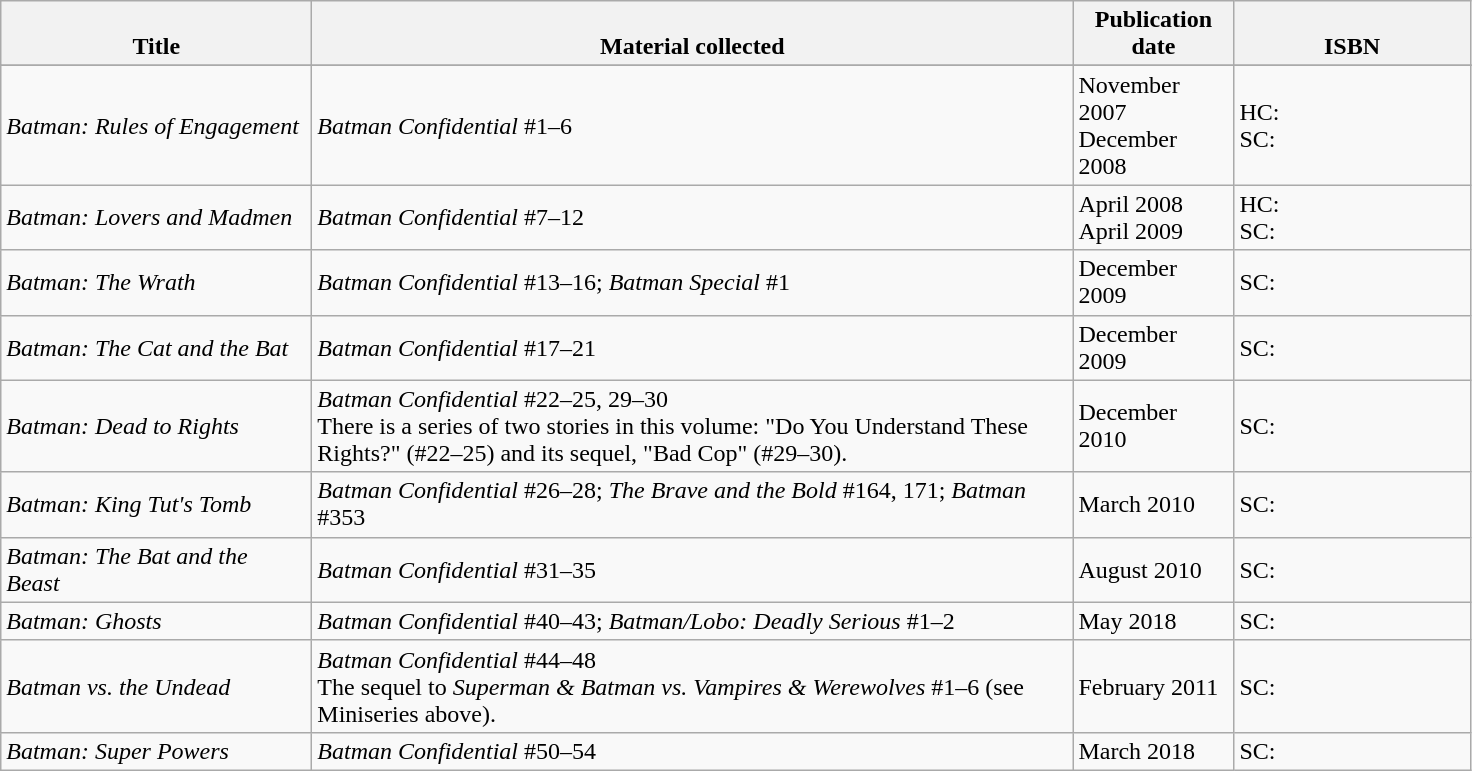<table class="wikitable collapsible">
<tr>
<th style="vertical-align:bottom; width:200px;">Title</th>
<th style="vertical-align:bottom; width:500px;" class="unsortable">Material collected</th>
<th style="vertical-align:bottom; width:100px;">Publication date</th>
<th style="vertical-align:bottom; width:150px;">ISBN</th>
</tr>
<tr style="vertical-align:top;">
</tr>
<tr>
<td><em>Batman: Rules of Engagement</em></td>
<td><em>Batman Confidential</em> #1–6</td>
<td>November 2007<br>December 2008</td>
<td>HC: <br>SC: </td>
</tr>
<tr>
<td><em>Batman: Lovers and Madmen</em></td>
<td><em>Batman Confidential</em> #7–12</td>
<td>April 2008<br>April 2009</td>
<td>HC: <br>SC: </td>
</tr>
<tr>
<td><em>Batman: The Wrath</em></td>
<td><em>Batman Confidential</em> #13–16; <em>Batman Special</em> #1</td>
<td>December 2009</td>
<td>SC: </td>
</tr>
<tr>
<td><em>Batman: The Cat and the Bat</em></td>
<td><em>Batman Confidential</em> #17–21</td>
<td>December 2009</td>
<td>SC: </td>
</tr>
<tr>
<td><em>Batman: Dead to Rights</em></td>
<td><em>Batman Confidential</em> #22–25, 29–30<br>There is a series of two stories in this volume: "Do You Understand These Rights?" (#22–25) and its sequel, "Bad Cop" (#29–30).</td>
<td>December 2010</td>
<td>SC: </td>
</tr>
<tr>
<td><em>Batman: King Tut's Tomb</em></td>
<td><em>Batman Confidential</em> #26–28; <em>The Brave and the Bold</em> #164, 171; <em>Batman</em> #353</td>
<td>March 2010</td>
<td>SC: </td>
</tr>
<tr>
<td><em>Batman: The Bat and the Beast</em></td>
<td><em>Batman Confidential</em> #31–35</td>
<td>August 2010</td>
<td>SC: </td>
</tr>
<tr>
<td><em>Batman: Ghosts</em></td>
<td><em>Batman Confidential</em> #40–43; <em>Batman/Lobo: Deadly Serious</em> #1–2</td>
<td>May 2018</td>
<td>SC: </td>
</tr>
<tr>
<td><em>Batman vs. the Undead</em></td>
<td><em>Batman Confidential</em> #44–48<br>The sequel to <em>Superman & Batman vs. Vampires & Werewolves</em> #1–6 (see Miniseries above).</td>
<td>February 2011</td>
<td>SC: </td>
</tr>
<tr>
<td><em>Batman: Super Powers</em></td>
<td><em>Batman Confidential</em> #50–54</td>
<td>March 2018</td>
<td>SC: </td>
</tr>
</table>
